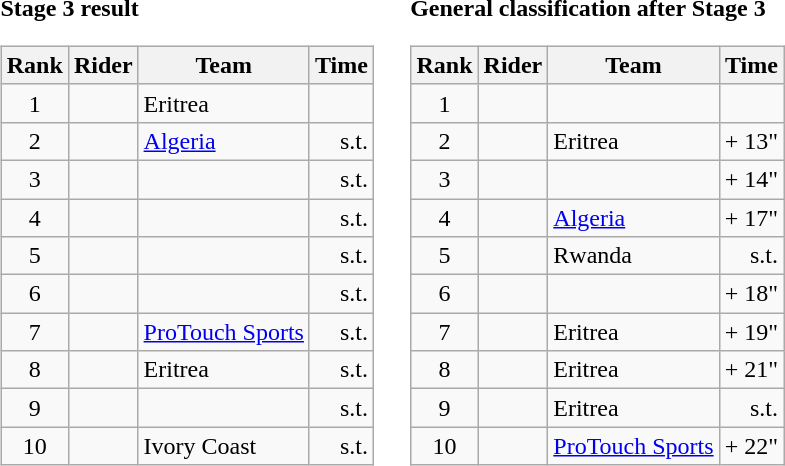<table>
<tr>
<td><strong>Stage 3 result</strong><br><table class="wikitable">
<tr>
<th scope="col">Rank</th>
<th scope="col">Rider</th>
<th scope="col">Team</th>
<th scope="col">Time</th>
</tr>
<tr>
<td style="text-align:center;">1</td>
<td></td>
<td>Eritrea</td>
<td style="text-align:right;"></td>
</tr>
<tr>
<td style="text-align:center;">2</td>
<td></td>
<td><a href='#'>Algeria</a></td>
<td style="text-align:right;">s.t.</td>
</tr>
<tr>
<td style="text-align:center;">3</td>
<td></td>
<td></td>
<td style="text-align:right;">s.t.</td>
</tr>
<tr>
<td style="text-align:center;">4</td>
<td></td>
<td></td>
<td style="text-align:right;">s.t.</td>
</tr>
<tr>
<td style="text-align:center;">5</td>
<td></td>
<td></td>
<td style="text-align:right;">s.t.</td>
</tr>
<tr>
<td style="text-align:center;">6</td>
<td></td>
<td></td>
<td style="text-align:right;">s.t.</td>
</tr>
<tr>
<td style="text-align:center;">7</td>
<td></td>
<td><a href='#'>ProTouch Sports</a></td>
<td style="text-align:right;">s.t.</td>
</tr>
<tr>
<td style="text-align:center;">8</td>
<td></td>
<td>Eritrea</td>
<td style="text-align:right;">s.t.</td>
</tr>
<tr>
<td style="text-align:center;">9</td>
<td></td>
<td></td>
<td style="text-align:right;">s.t.</td>
</tr>
<tr>
<td style="text-align:center;">10</td>
<td></td>
<td>Ivory Coast</td>
<td style="text-align:right;">s.t.</td>
</tr>
</table>
</td>
<td></td>
<td><strong>General classification after Stage 3</strong><br><table class="wikitable">
<tr>
<th scope="col">Rank</th>
<th scope="col">Rider</th>
<th scope="col">Team</th>
<th scope="col">Time</th>
</tr>
<tr>
<td style="text-align:center;">1</td>
<td>  </td>
<td></td>
<td style="text-align:right;"></td>
</tr>
<tr>
<td style="text-align:center;">2</td>
<td></td>
<td>Eritrea</td>
<td style="text-align:right;">+ 13"</td>
</tr>
<tr>
<td style="text-align:center;">3</td>
<td></td>
<td></td>
<td style="text-align:right;">+ 14"</td>
</tr>
<tr>
<td style="text-align:center;">4</td>
<td></td>
<td><a href='#'>Algeria</a></td>
<td style="text-align:right;">+ 17"</td>
</tr>
<tr>
<td style="text-align:center;">5</td>
<td></td>
<td>Rwanda</td>
<td style="text-align:right;">s.t.</td>
</tr>
<tr>
<td style="text-align:center;">6</td>
<td></td>
<td></td>
<td style="text-align:right;">+ 18"</td>
</tr>
<tr>
<td style="text-align:center;">7</td>
<td></td>
<td>Eritrea</td>
<td style="text-align:right;">+ 19"</td>
</tr>
<tr>
<td style="text-align:center;">8</td>
<td></td>
<td>Eritrea</td>
<td style="text-align:right;">+ 21"</td>
</tr>
<tr>
<td style="text-align:center;">9</td>
<td></td>
<td>Eritrea</td>
<td style="text-align:right;">s.t.</td>
</tr>
<tr>
<td style="text-align:center;">10</td>
<td></td>
<td><a href='#'>ProTouch Sports</a></td>
<td style="text-align:right;">+ 22"</td>
</tr>
</table>
</td>
</tr>
</table>
